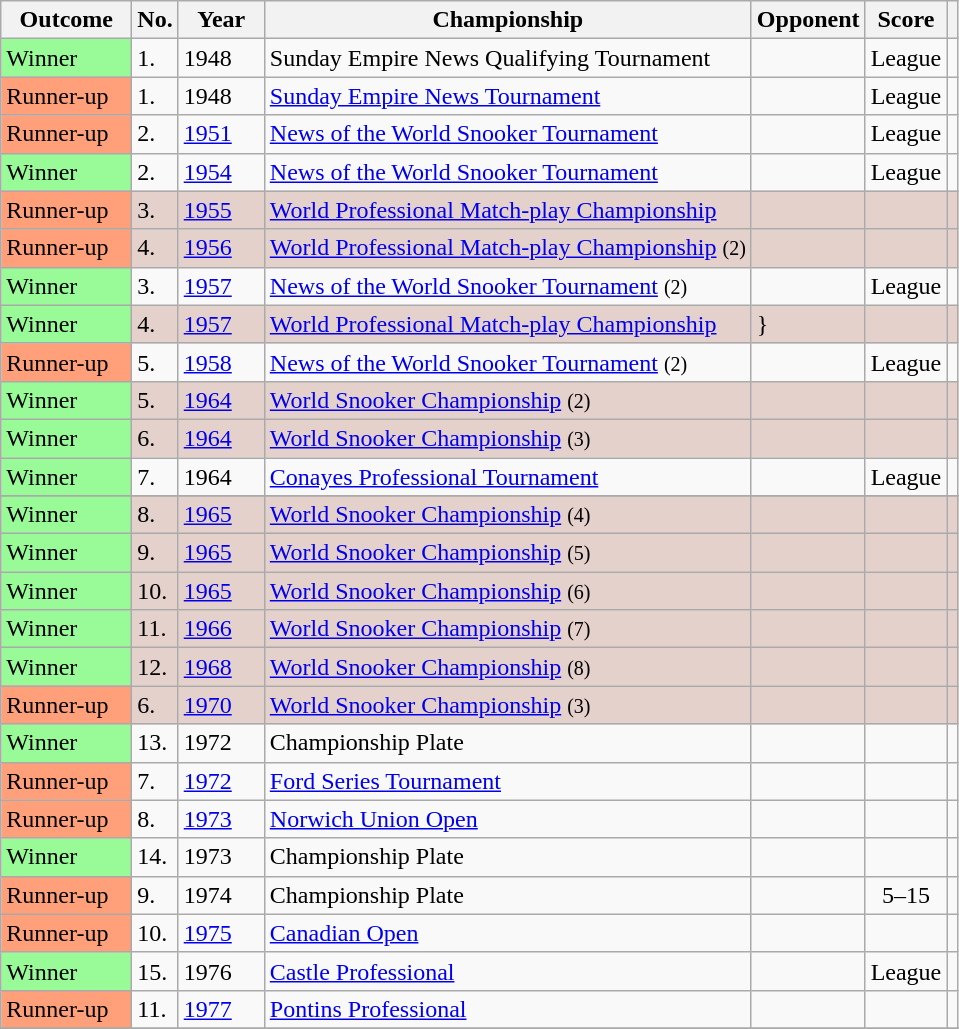<table class="wikitable">
<tr>
<th width="80">Outcome</th>
<th width="20">No.</th>
<th width="50">Year</th>
<th>Championship</th>
<th>Opponent</th>
<th>Score</th>
<th></th>
</tr>
<tr>
<td style="background:#98FB98">Winner</td>
<td>1.</td>
<td>1948</td>
<td>Sunday Empire News Qualifying Tournament</td>
<td data-sort-value="Kennerley, Kingsley"></td>
<td align="center">League</td>
<td align="center"></td>
</tr>
<tr>
<td style="background:#ffa07a;">Runner-up</td>
<td>1.</td>
<td>1948</td>
<td><a href='#'>Sunday Empire News Tournament</a></td>
<td data-sort-value="Davis, Joe"></td>
<td align="center">League</td>
<td align="center"></td>
</tr>
<tr>
<td style="background:#ffa07a;">Runner-up</td>
<td>2.</td>
<td><a href='#'>1951</a></td>
<td><a href='#'>News of the World Snooker Tournament</a></td>
<td data-sort-value="Brown, Alec"></td>
<td align="center">League</td>
<td align="center"></td>
</tr>
<tr>
<td style="background:#98FB98">Winner</td>
<td>2.</td>
<td><a href='#'>1954</a></td>
<td><a href='#'>News of the World Snooker Tournament</a></td>
<td data-sort-value="Davis, Joe"></td>
<td align="center">League</td>
<td align="center"></td>
</tr>
<tr bgcolor="#e5d1cb">
<td style="background:#ffa07a;">Runner-up</td>
<td>3.</td>
<td><a href='#'>1955</a></td>
<td><a href='#'>World Professional Match-play Championship</a></td>
<td data-sort-value="Davis, Fred"></td>
<td align="center"></td>
<td align="center"></td>
</tr>
<tr bgcolor="#e5d1cb">
<td style="background:#ffa07a;">Runner-up</td>
<td>4.</td>
<td><a href='#'>1956</a></td>
<td><a href='#'>World Professional Match-play Championship</a> <small>(2)</small></td>
<td data-sort-value="Davis, Fred"></td>
<td align="center"></td>
<td align="center"></td>
</tr>
<tr>
<td style="background:#98FB98">Winner</td>
<td>3.</td>
<td><a href='#'>1957</a></td>
<td><a href='#'>News of the World Snooker Tournament</a> <small>(2)</small></td>
<td data-sort-value="Davis, Fred"></td>
<td align="center">League</td>
<td align="center"></td>
</tr>
<tr bgcolor="#e5d1cb">
<td style="background:#98FB98">Winner</td>
<td>4.</td>
<td><a href='#'>1957</a></td>
<td><a href='#'>World Professional Match-play Championship</a></td>
<td data-sort-value="Rea, Jackie">}</td>
<td align="center"></td>
<td align="center"></td>
</tr>
<tr>
<td style="background:#ffa07a;">Runner-up</td>
<td>5.</td>
<td><a href='#'>1958</a></td>
<td><a href='#'>News of the World Snooker Tournament</a> <small>(2)</small></td>
<td data-sort-value="Davis, Fred"></td>
<td align="center">League</td>
<td align="center"></td>
</tr>
<tr bgcolor="#e5d1cb">
<td style="background:#98FB98">Winner</td>
<td>5.</td>
<td><a href='#'>1964</a></td>
<td><a href='#'>World Snooker Championship</a> <small>(2)</small></td>
<td data-sort-value="Davis, Fred"></td>
<td align="center"></td>
<td align="center"></td>
</tr>
<tr bgcolor="#e5d1cb">
<td style="background:#98FB98">Winner</td>
<td>6.</td>
<td><a href='#'>1964</a></td>
<td><a href='#'>World Snooker Championship</a> <small>(3)</small></td>
<td data-sort-value="Williams, Rex"></td>
<td align="center"></td>
<td align="center"></td>
</tr>
<tr>
<td style="background:#98FB98">Winner</td>
<td>7.</td>
<td>1964</td>
<td><a href='#'>Conayes Professional Tournament</a></td>
<td data-sort-value="Davis, Fred"></td>
<td align="center">League</td>
<td align="center"></td>
</tr>
<tr>
</tr>
<tr bgcolor="#e5d1cb">
<td style="background:#98FB98">Winner</td>
<td>8.</td>
<td><a href='#'>1965</a></td>
<td><a href='#'>World Snooker Championship</a> <small>(4)</small></td>
<td data-sort-value="Davis, Fred"></td>
<td align="center"></td>
<td align="center"></td>
</tr>
<tr bgcolor="#e5d1cb">
<td style="background:#98FB98">Winner</td>
<td>9.</td>
<td><a href='#'>1965</a></td>
<td><a href='#'>World Snooker Championship</a> <small>(5)</small></td>
<td data-sort-value="Williams, Rex"></td>
<td align="center"></td>
<td align="center"></td>
</tr>
<tr bgcolor="#e5d1cb">
<td style="background:#98FB98">Winner</td>
<td>10.</td>
<td><a href='#'>1965</a></td>
<td><a href='#'>World Snooker Championship</a> <small>(6)</small></td>
<td data-sort-value="Van Rensburg, Fred"></td>
<td align="center"></td>
<td align="center"></td>
</tr>
<tr bgcolor="#e5d1cb">
<td style="background:#98FB98">Winner</td>
<td>11.</td>
<td><a href='#'>1966</a></td>
<td><a href='#'>World Snooker Championship</a> <small>(7)</small></td>
<td data-sort-value="Davis, Fred"></td>
<td align="center"></td>
<td align="center"></td>
</tr>
<tr bgcolor="#e5d1cb">
<td style="background:#98FB98">Winner</td>
<td>12.</td>
<td><a href='#'>1968</a></td>
<td><a href='#'>World Snooker Championship</a> <small>(8)</small></td>
<td data-sort-value="Charlton, Eddie"></td>
<td align="center"></td>
<td align="center"></td>
</tr>
<tr bgcolor="#e5d1cb">
<td style="background:#ffa07a;">Runner-up</td>
<td>6.</td>
<td><a href='#'>1970</a></td>
<td><a href='#'>World Snooker Championship</a> <small>(3)</small></td>
<td data-sort-value="Reardon, Ray"></td>
<td align="center"></td>
<td align="center"></td>
</tr>
<tr>
<td style="background:#98FB98;">Winner</td>
<td>13.</td>
<td>1972</td>
<td>Championship Plate</td>
<td data-sort-value="Thorburn, Cliff"></td>
<td align="center"></td>
<td align="center"></td>
</tr>
<tr>
<td style="background:#ffa07a;">Runner-up</td>
<td>7.</td>
<td><a href='#'>1972</a></td>
<td><a href='#'>Ford Series Tournament</a></td>
<td data-sort-value="Higgins, Alex"></td>
<td align="center"></td>
<td align="center"></td>
</tr>
<tr>
<td style="background:#ffa07a;">Runner-up</td>
<td>8.</td>
<td><a href='#'>1973</a></td>
<td><a href='#'>Norwich Union Open</a></td>
<td data-sort-value="Spencer, John"></td>
<td align="center"></td>
<td align="center"></td>
</tr>
<tr>
<td style="background:#98fb98;">Winner</td>
<td>14.</td>
<td>1973</td>
<td>Championship Plate</td>
<td data-sort-value="Thorburn, Cliff"></td>
<td align="center"></td>
<td align="center"></td>
</tr>
<tr>
<td style="background:#ffa07a;">Runner-up</td>
<td>9.</td>
<td>1974</td>
<td>Championship Plate</td>
<td data-sort-value="Spencer, John"></td>
<td align="center">5–15</td>
<td align="center"></td>
</tr>
<tr>
<td style="background:#ffa07a;">Runner-up</td>
<td>10.</td>
<td><a href='#'>1975</a></td>
<td><a href='#'>Canadian Open</a></td>
<td data-sort-value="Higgins, Alex"></td>
<td align="center"></td>
<td align="center"></td>
</tr>
<tr>
<td style="background:#98FB98;">Winner</td>
<td>15.</td>
<td>1976</td>
<td><a href='#'>Castle Professional</a></td>
<td data-sort-value="Fagm, Patsy"></td>
<td align="center">League</td>
<td align="center"></td>
</tr>
<tr>
<td style="background:#ffa07a;">Runner-up</td>
<td>11.</td>
<td><a href='#'>1977</a></td>
<td><a href='#'>Pontins Professional</a></td>
<td data-sort-value="Spencer, John"></td>
<td align="center"></td>
<td align="center"></td>
</tr>
<tr>
</tr>
</table>
